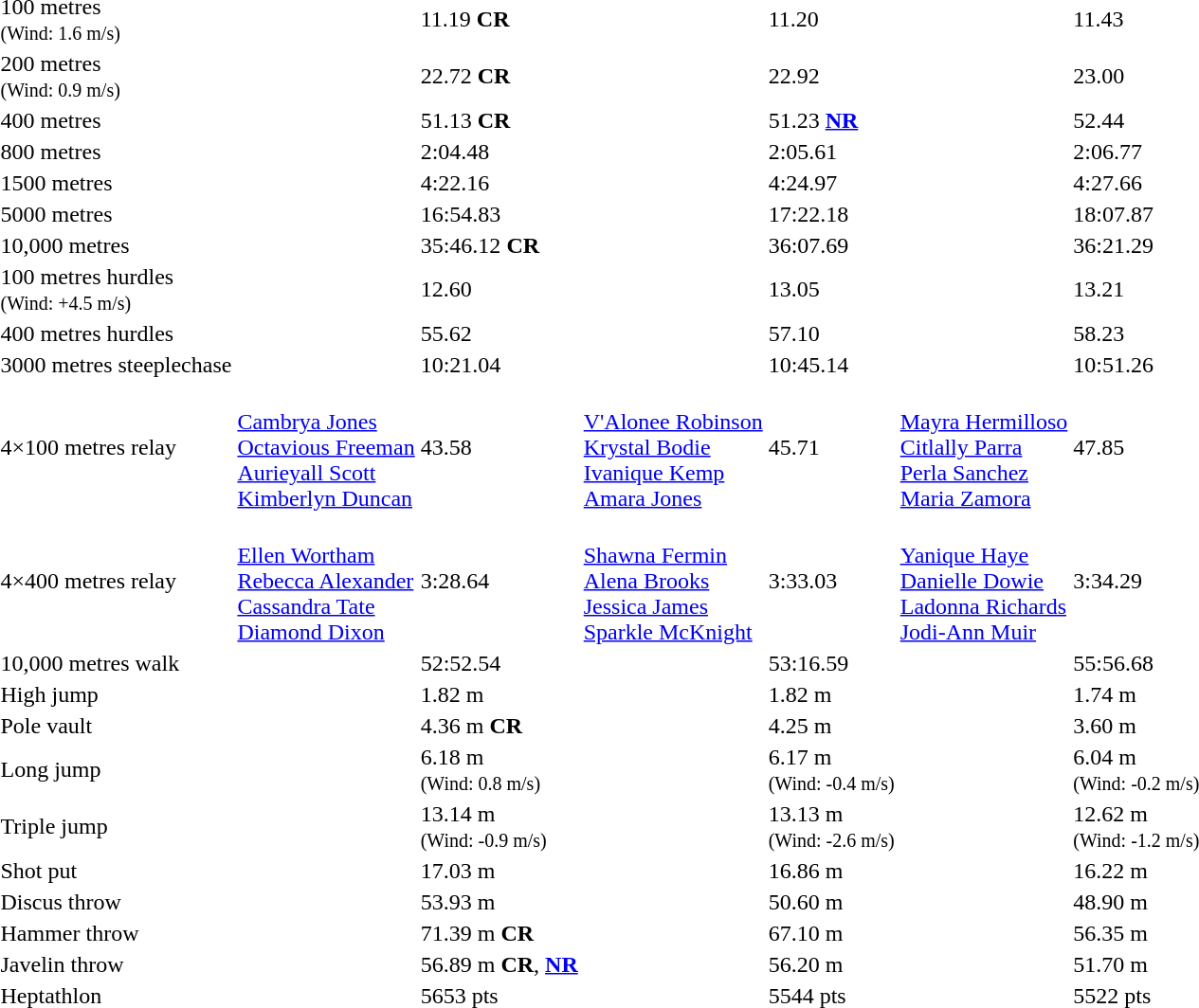<table>
<tr>
<td>100 metres<br><small>(Wind: 1.6 m/s)</small></td>
<td></td>
<td>11.19 <strong>CR</strong></td>
<td></td>
<td>11.20</td>
<td></td>
<td>11.43</td>
</tr>
<tr>
<td>200 metres<br><small>(Wind: 0.9 m/s)</small></td>
<td></td>
<td>22.72 <strong>CR</strong></td>
<td></td>
<td>22.92</td>
<td></td>
<td>23.00</td>
</tr>
<tr>
<td>400 metres</td>
<td></td>
<td>51.13 <strong>CR</strong></td>
<td></td>
<td>51.23 <strong><a href='#'>NR</a></strong></td>
<td></td>
<td>52.44</td>
</tr>
<tr>
<td>800 metres</td>
<td></td>
<td>2:04.48</td>
<td></td>
<td>2:05.61</td>
<td></td>
<td>2:06.77</td>
</tr>
<tr>
<td>1500 metres</td>
<td></td>
<td>4:22.16</td>
<td></td>
<td>4:24.97</td>
<td></td>
<td>4:27.66</td>
</tr>
<tr>
<td>5000 metres</td>
<td></td>
<td>16:54.83</td>
<td></td>
<td>17:22.18</td>
<td></td>
<td>18:07.87</td>
</tr>
<tr>
<td>10,000 metres</td>
<td></td>
<td>35:46.12 <strong>CR</strong></td>
<td></td>
<td>36:07.69</td>
<td></td>
<td>36:21.29</td>
</tr>
<tr>
<td>100 metres hurdles<br><small>(Wind: +4.5 m/s)</small></td>
<td></td>
<td>12.60</td>
<td></td>
<td>13.05</td>
<td></td>
<td>13.21</td>
</tr>
<tr>
<td>400 metres hurdles</td>
<td></td>
<td>55.62</td>
<td></td>
<td>57.10</td>
<td></td>
<td>58.23</td>
</tr>
<tr>
<td>3000 metres steeplechase</td>
<td></td>
<td>10:21.04</td>
<td></td>
<td>10:45.14</td>
<td></td>
<td>10:51.26</td>
</tr>
<tr>
<td>4×100 metres relay</td>
<td><br><a href='#'>Cambrya Jones</a><br><a href='#'>Octavious Freeman</a><br><a href='#'>Aurieyall Scott</a><br><a href='#'>Kimberlyn Duncan</a></td>
<td>43.58</td>
<td><br><a href='#'>V'Alonee Robinson</a><br><a href='#'>Krystal Bodie</a><br><a href='#'>Ivanique Kemp</a><br><a href='#'>Amara Jones</a></td>
<td>45.71</td>
<td><br><a href='#'>Mayra Hermilloso</a><br><a href='#'>Citlally Parra</a><br><a href='#'>Perla Sanchez</a><br><a href='#'>Maria Zamora</a></td>
<td>47.85</td>
</tr>
<tr>
<td>4×400 metres relay</td>
<td><br><a href='#'>Ellen Wortham</a><br><a href='#'>Rebecca Alexander</a><br><a href='#'>Cassandra Tate</a><br><a href='#'>Diamond Dixon</a></td>
<td>3:28.64</td>
<td><br><a href='#'>Shawna Fermin</a><br><a href='#'>Alena Brooks</a><br><a href='#'>Jessica James</a><br><a href='#'>Sparkle McKnight</a></td>
<td>3:33.03</td>
<td><br><a href='#'>Yanique Haye</a><br><a href='#'>Danielle Dowie</a><br><a href='#'>Ladonna Richards</a><br><a href='#'>Jodi-Ann Muir</a></td>
<td>3:34.29</td>
</tr>
<tr>
<td>10,000 metres walk</td>
<td></td>
<td>52:52.54</td>
<td></td>
<td>53:16.59</td>
<td></td>
<td>55:56.68</td>
</tr>
<tr>
<td>High jump</td>
<td></td>
<td>1.82 m</td>
<td></td>
<td>1.82 m</td>
<td></td>
<td>1.74 m</td>
</tr>
<tr>
<td>Pole vault</td>
<td></td>
<td>4.36 m <strong>CR</strong></td>
<td></td>
<td>4.25 m</td>
<td></td>
<td>3.60 m</td>
</tr>
<tr>
<td>Long jump</td>
<td></td>
<td>6.18 m<br><small>(Wind: 0.8 m/s)</small></td>
<td></td>
<td>6.17 m<br><small>(Wind: -0.4 m/s)</small></td>
<td></td>
<td>6.04 m<br><small>(Wind: -0.2 m/s)</small></td>
</tr>
<tr>
<td>Triple jump</td>
<td></td>
<td>13.14 m<br><small>(Wind: -0.9 m/s)</small></td>
<td></td>
<td>13.13 m<br><small>(Wind: -2.6 m/s)</small></td>
<td></td>
<td>12.62 m<br><small>(Wind: -1.2 m/s)</small></td>
</tr>
<tr>
<td>Shot put</td>
<td></td>
<td>17.03 m</td>
<td></td>
<td>16.86 m</td>
<td></td>
<td>16.22 m</td>
</tr>
<tr>
<td>Discus throw</td>
<td></td>
<td>53.93 m</td>
<td></td>
<td>50.60 m</td>
<td></td>
<td>48.90 m</td>
</tr>
<tr>
<td>Hammer throw</td>
<td></td>
<td>71.39 m <strong>CR</strong></td>
<td></td>
<td>67.10 m</td>
<td></td>
<td>56.35 m</td>
</tr>
<tr>
<td>Javelin throw</td>
<td></td>
<td>56.89 m <strong>CR</strong>, <strong><a href='#'>NR</a></strong></td>
<td></td>
<td>56.20 m</td>
<td></td>
<td>51.70 m</td>
</tr>
<tr>
<td>Heptathlon</td>
<td></td>
<td>5653 pts</td>
<td></td>
<td>5544 pts</td>
<td></td>
<td>5522 pts</td>
</tr>
</table>
